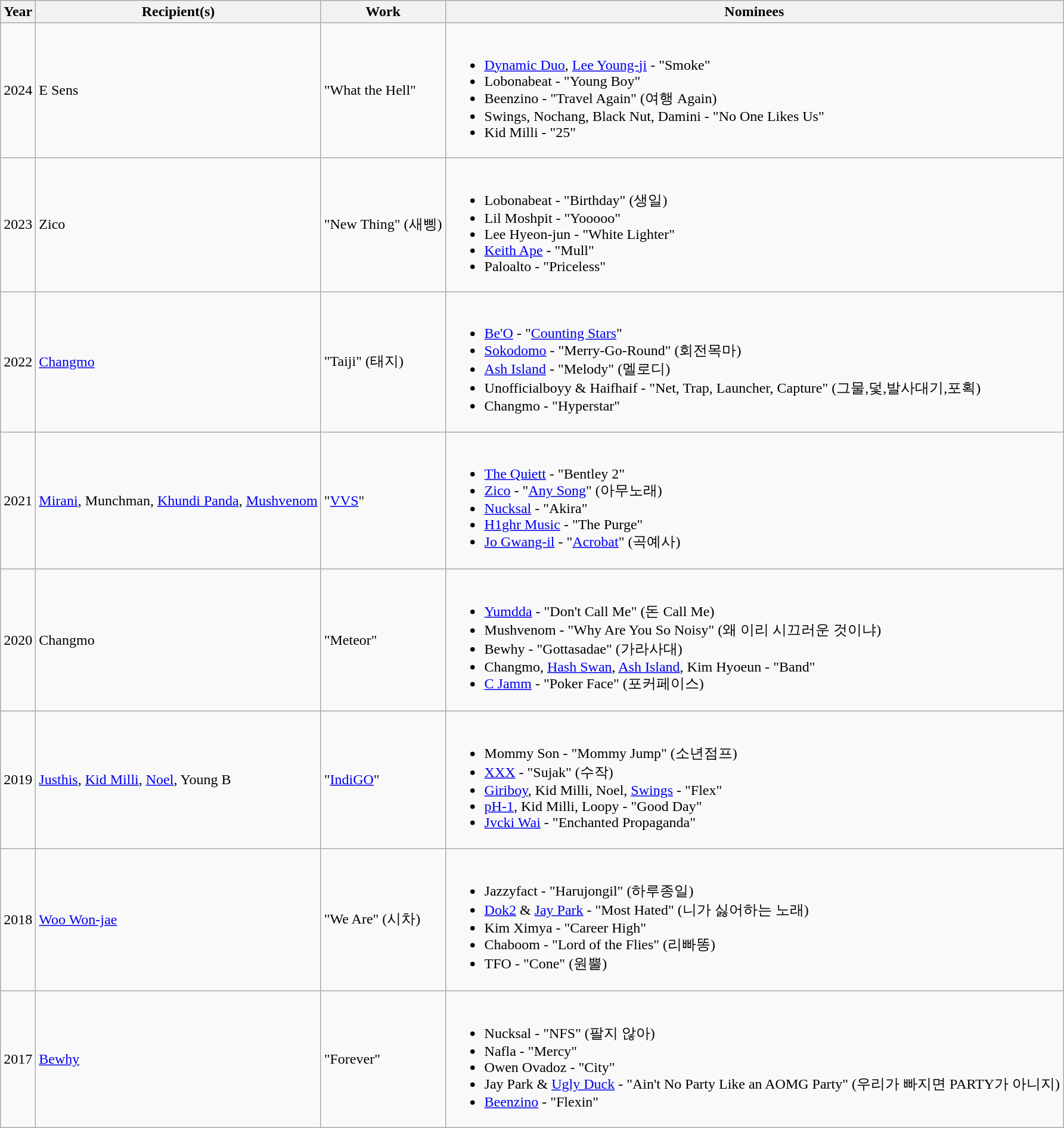<table class="wikitable">
<tr>
<th>Year</th>
<th>Recipient(s)</th>
<th>Work</th>
<th>Nominees</th>
</tr>
<tr>
<td>2024</td>
<td>E Sens</td>
<td>"What the Hell"</td>
<td><br><ul><li><a href='#'>Dynamic Duo</a>, <a href='#'>Lee Young-ji</a> - "Smoke"</li><li>Lobonabeat - "Young Boy"</li><li>Beenzino - "Travel Again" (여행 Again)</li><li>Swings, Nochang, Black Nut, Damini - "No One Likes Us"</li><li>Kid Milli - "25"</li></ul></td>
</tr>
<tr>
<td>2023</td>
<td>Zico</td>
<td>"New Thing" (새삥)</td>
<td><br><ul><li>Lobonabeat - "Birthday" (생일)</li><li>Lil Moshpit - "Yooooo"</li><li>Lee Hyeon-jun - "White Lighter"</li><li><a href='#'>Keith Ape</a> - "Mull"</li><li>Paloalto - "Priceless"</li></ul></td>
</tr>
<tr>
<td>2022</td>
<td><a href='#'>Changmo</a></td>
<td>"Taiji" (태지)</td>
<td><br><ul><li><a href='#'>Be'O</a> - "<a href='#'>Counting Stars</a>"</li><li><a href='#'>Sokodomo</a> - "Merry-Go-Round" (회전목마)</li><li><a href='#'>Ash Island</a> - "Melody" (멜로디)</li><li>Unofficialboyy & Haifhaif - "Net, Trap, Launcher, Capture" (그물,덫,발사대기,포획)</li><li>Changmo - "Hyperstar"</li></ul></td>
</tr>
<tr>
<td>2021</td>
<td><a href='#'>Mirani</a>, Munchman, <a href='#'>Khundi Panda</a>, <a href='#'>Mushvenom</a></td>
<td>"<a href='#'>VVS</a>"</td>
<td><br><ul><li><a href='#'>The Quiett</a> - "Bentley 2"</li><li><a href='#'>Zico</a> - "<a href='#'>Any Song</a>" (아무노래)</li><li><a href='#'>Nucksal</a> - "Akira"</li><li><a href='#'>H1ghr Music</a> - "The Purge"</li><li><a href='#'>Jo Gwang-il</a> - "<a href='#'>Acrobat</a>" (곡예사)</li></ul></td>
</tr>
<tr>
<td>2020</td>
<td>Changmo</td>
<td>"Meteor"</td>
<td><br><ul><li><a href='#'>Yumdda</a> - "Don't Call Me" (돈 Call Me)</li><li>Mushvenom - "Why Are You So Noisy" (왜 이리 시끄러운 것이냐)</li><li>Bewhy - "Gottasadae" (가라사대)</li><li>Changmo, <a href='#'>Hash Swan</a>, <a href='#'>Ash Island</a>, Kim Hyoeun - "Band"</li><li><a href='#'>C Jamm</a> - "Poker Face" (포커페이스)</li></ul></td>
</tr>
<tr>
<td>2019</td>
<td><a href='#'>Justhis</a>, <a href='#'>Kid Milli</a>, <a href='#'>Noel</a>, Young B</td>
<td>"<a href='#'>IndiGO</a>"</td>
<td><br><ul><li>Mommy Son - "Mommy Jump" (소년점프)</li><li><a href='#'>XXX</a> - "Sujak" (수작)</li><li><a href='#'>Giriboy</a>, Kid Milli, Noel, <a href='#'>Swings</a> - "Flex"</li><li><a href='#'>pH-1</a>, Kid Milli, Loopy - "Good Day"</li><li><a href='#'>Jvcki Wai</a> - "Enchanted Propaganda"</li></ul></td>
</tr>
<tr>
<td>2018</td>
<td><a href='#'>Woo Won-jae</a></td>
<td>"We Are" (시차)</td>
<td><br><ul><li>Jazzyfact - "Harujongil" (하루종일)</li><li><a href='#'>Dok2</a> & <a href='#'>Jay Park</a> - "Most Hated" (니가 싫어하는 노래)</li><li>Kim Ximya - "Career High"</li><li>Chaboom - "Lord of the Flies" (리빠똥)</li><li>TFO - "Cone" (원뿔)</li></ul></td>
</tr>
<tr>
<td>2017</td>
<td><a href='#'>Bewhy</a></td>
<td>"Forever"</td>
<td><br><ul><li>Nucksal - "NFS" (팔지 않아)</li><li>Nafla - "Mercy"</li><li>Owen Ovadoz - "City"</li><li>Jay Park & <a href='#'>Ugly Duck</a> - "Ain't No Party Like an AOMG Party" (우리가 빠지면 PARTY가 아니지)</li><li><a href='#'>Beenzino</a> - "Flexin"</li></ul></td>
</tr>
</table>
